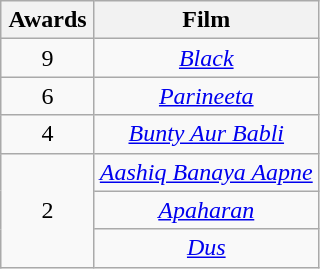<table class="wikitable plainrowheaders" style="text-align:center;">
<tr>
<th scope="col" style="width:55px;">Awards</th>
<th scope="col" style="text-align:center;">Film</th>
</tr>
<tr>
<td scope="row" style="text-align:center">9</td>
<td><a href='#'><em>Black</em></a></td>
</tr>
<tr>
<td>6</td>
<td><a href='#'><em>Parineeta</em></a></td>
</tr>
<tr>
<td scope="row" style="text-align:center">4</td>
<td><em><a href='#'>Bunty Aur Babli</a></em></td>
</tr>
<tr>
<td rowspan="3">2</td>
<td><em><a href='#'>Aashiq Banaya Aapne</a></em></td>
</tr>
<tr>
<td><em><a href='#'>Apaharan</a></em></td>
</tr>
<tr>
<td><em><a href='#'>Dus</a></em></td>
</tr>
</table>
